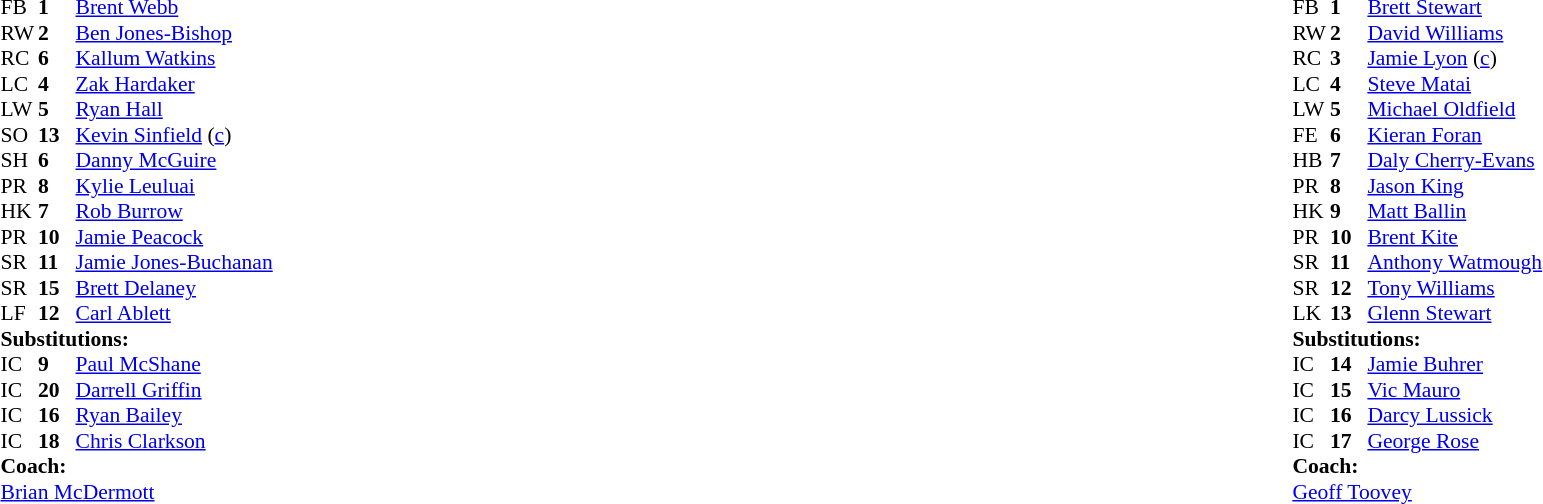<table width="100%">
<tr>
<td valign="top" width="50%"><br><table style="font-size: 90%" cellspacing="0" cellpadding="0">
<tr>
<th width="25"></th>
<th width="25"></th>
</tr>
<tr>
<td>FB</td>
<td><strong>1</strong></td>
<td><a href='#'>Brent Webb</a></td>
</tr>
<tr>
<td>RW</td>
<td><strong>2</strong></td>
<td><a href='#'>Ben Jones-Bishop</a></td>
</tr>
<tr>
<td>RC</td>
<td><strong>6</strong></td>
<td><a href='#'>Kallum Watkins</a></td>
</tr>
<tr>
<td>LC</td>
<td><strong>4</strong></td>
<td><a href='#'>Zak Hardaker</a></td>
</tr>
<tr>
<td>LW</td>
<td><strong>5</strong></td>
<td><a href='#'>Ryan Hall</a></td>
</tr>
<tr>
<td>SO</td>
<td><strong>13</strong></td>
<td><a href='#'>Kevin Sinfield</a> (<a href='#'>c</a>)</td>
</tr>
<tr>
<td>SH</td>
<td><strong>6</strong></td>
<td><a href='#'>Danny McGuire</a></td>
</tr>
<tr>
<td>PR</td>
<td><strong>8</strong></td>
<td><a href='#'>Kylie Leuluai</a></td>
</tr>
<tr>
<td>HK</td>
<td><strong>7</strong></td>
<td><a href='#'>Rob Burrow</a></td>
</tr>
<tr>
<td>PR</td>
<td><strong>10</strong></td>
<td><a href='#'>Jamie Peacock</a></td>
</tr>
<tr>
<td>SR</td>
<td><strong>11</strong></td>
<td><a href='#'>Jamie Jones-Buchanan</a></td>
</tr>
<tr>
<td>SR</td>
<td><strong>15</strong></td>
<td><a href='#'>Brett Delaney</a></td>
</tr>
<tr>
<td>LF</td>
<td><strong>12</strong></td>
<td><a href='#'>Carl Ablett</a></td>
</tr>
<tr>
<td colspan=3><strong>Substitutions:</strong></td>
</tr>
<tr>
<td>IC</td>
<td><strong>9</strong></td>
<td><a href='#'>Paul McShane</a></td>
</tr>
<tr>
<td>IC</td>
<td><strong>20</strong></td>
<td><a href='#'>Darrell Griffin</a></td>
</tr>
<tr>
<td>IC</td>
<td><strong>16</strong></td>
<td><a href='#'>Ryan Bailey</a></td>
</tr>
<tr>
<td>IC</td>
<td><strong>18</strong></td>
<td><a href='#'>Chris Clarkson</a></td>
</tr>
<tr>
<td colspan=3><strong>Coach:</strong></td>
</tr>
<tr>
<td colspan="4"> <a href='#'>Brian McDermott</a></td>
</tr>
</table>
</td>
<td valign="top" width="50%"><br><table style="font-size: 90%" cellspacing="0" cellpadding="0" align="center">
<tr>
<th width="25"></th>
<th width="25"></th>
</tr>
<tr>
<td>FB</td>
<td><strong>1</strong></td>
<td><a href='#'>Brett Stewart</a></td>
</tr>
<tr>
<td>RW</td>
<td><strong>2</strong></td>
<td><a href='#'>David Williams</a></td>
</tr>
<tr>
<td>RC</td>
<td><strong>3</strong></td>
<td><a href='#'>Jamie Lyon</a> (<a href='#'>c</a>)</td>
</tr>
<tr>
<td>LC</td>
<td><strong>4</strong></td>
<td><a href='#'>Steve Matai</a></td>
</tr>
<tr>
<td>LW</td>
<td><strong>5</strong></td>
<td><a href='#'>Michael Oldfield</a></td>
</tr>
<tr>
<td>FE</td>
<td><strong>6</strong></td>
<td><a href='#'>Kieran Foran</a></td>
</tr>
<tr>
<td>HB</td>
<td><strong>7</strong></td>
<td><a href='#'>Daly Cherry-Evans</a></td>
</tr>
<tr>
<td>PR</td>
<td><strong>8</strong></td>
<td><a href='#'>Jason King</a></td>
</tr>
<tr>
<td>HK</td>
<td><strong>9</strong></td>
<td><a href='#'>Matt Ballin</a></td>
</tr>
<tr>
<td>PR</td>
<td><strong>10</strong></td>
<td><a href='#'>Brent Kite</a></td>
</tr>
<tr>
<td>SR</td>
<td><strong>11</strong></td>
<td><a href='#'>Anthony Watmough</a></td>
</tr>
<tr>
<td>SR</td>
<td><strong>12</strong></td>
<td><a href='#'>Tony Williams</a></td>
</tr>
<tr>
<td>LK</td>
<td><strong>13</strong></td>
<td><a href='#'>Glenn Stewart</a></td>
</tr>
<tr>
<td colspan=3><strong>Substitutions:</strong></td>
</tr>
<tr>
<td>IC</td>
<td><strong>14</strong></td>
<td><a href='#'>Jamie Buhrer</a></td>
</tr>
<tr>
<td>IC</td>
<td><strong>15</strong></td>
<td><a href='#'>Vic Mauro</a></td>
</tr>
<tr>
<td>IC</td>
<td><strong>16</strong></td>
<td><a href='#'>Darcy Lussick</a></td>
</tr>
<tr>
<td>IC</td>
<td><strong>17</strong></td>
<td><a href='#'>George Rose</a></td>
</tr>
<tr>
<td colspan=3><strong>Coach:</strong></td>
</tr>
<tr>
<td colspan="4"> <a href='#'>Geoff Toovey</a></td>
</tr>
</table>
</td>
</tr>
</table>
